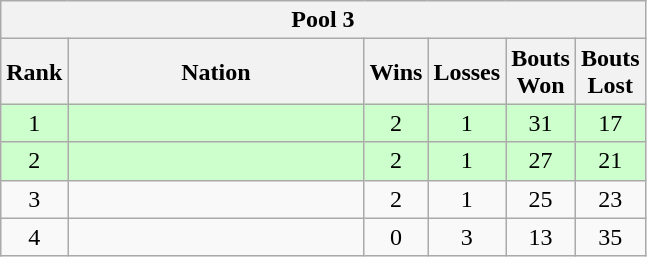<table class="wikitable" style="text-align:center">
<tr>
<th colspan=6 align=center><strong>Pool 3</strong></th>
</tr>
<tr>
<th width="20">Rank</th>
<th width="190">Nation</th>
<th width="20">Wins</th>
<th width="20">Losses</th>
<th width="20">Bouts Won</th>
<th width="20">Bouts Lost</th>
</tr>
<tr bgcolor=ccffcc>
<td>1</td>
<td align=left></td>
<td>2</td>
<td>1</td>
<td>31</td>
<td>17</td>
</tr>
<tr bgcolor=ccffcc>
<td>2</td>
<td align=left></td>
<td>2</td>
<td>1</td>
<td>27</td>
<td>21</td>
</tr>
<tr>
<td>3</td>
<td align=left></td>
<td>2</td>
<td>1</td>
<td>25</td>
<td>23</td>
</tr>
<tr>
<td>4</td>
<td align=left></td>
<td>0</td>
<td>3</td>
<td>13</td>
<td>35</td>
</tr>
</table>
